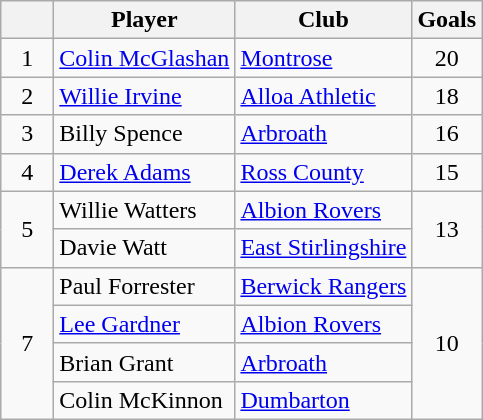<table class="wikitable" border="1">
<tr>
<th width="28"></th>
<th>Player</th>
<th>Club</th>
<th>Goals</th>
</tr>
<tr>
<td rowspan=1 align=center>1</td>
<td> <a href='#'>Colin McGlashan</a></td>
<td><a href='#'>Montrose</a></td>
<td rowspan=1 align=center>20</td>
</tr>
<tr>
<td rowspan=1 align=center>2</td>
<td> <a href='#'>Willie Irvine</a></td>
<td><a href='#'>Alloa Athletic</a></td>
<td rowspan=1 align=center>18</td>
</tr>
<tr>
<td rowspan=1 align=center>3</td>
<td> Billy Spence</td>
<td><a href='#'>Arbroath</a></td>
<td rowspan=1 align=center>16</td>
</tr>
<tr>
<td rowspan=1 align=center>4</td>
<td> <a href='#'>Derek Adams</a></td>
<td><a href='#'>Ross County</a></td>
<td rowspan=1 align=center>15</td>
</tr>
<tr>
<td rowspan=2 align=center>5</td>
<td> Willie Watters</td>
<td><a href='#'>Albion Rovers</a></td>
<td rowspan=2 align=center>13</td>
</tr>
<tr>
<td> Davie Watt</td>
<td><a href='#'>East Stirlingshire</a></td>
</tr>
<tr>
<td rowspan=4 align=center>7</td>
<td> Paul Forrester</td>
<td><a href='#'>Berwick Rangers</a></td>
<td rowspan=4 align=center>10</td>
</tr>
<tr>
<td> <a href='#'>Lee Gardner</a></td>
<td><a href='#'>Albion Rovers</a></td>
</tr>
<tr>
<td> Brian Grant</td>
<td><a href='#'>Arbroath</a></td>
</tr>
<tr>
<td> Colin McKinnon</td>
<td><a href='#'>Dumbarton</a></td>
</tr>
</table>
